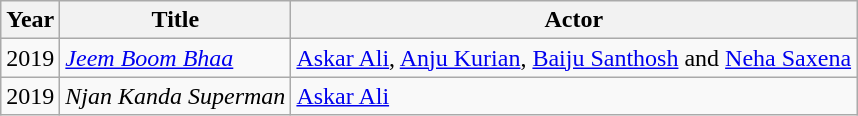<table class="wikitable sortable">
<tr>
<th>Year</th>
<th>Title</th>
<th>Actor</th>
</tr>
<tr>
<td>2019</td>
<td><em><a href='#'>Jeem Boom Bhaa</a></em></td>
<td><a href='#'>Askar Ali</a>, <a href='#'>Anju Kurian</a>, <a href='#'>Baiju Santhosh</a> and <a href='#'>Neha Saxena</a></td>
</tr>
<tr>
<td>2019</td>
<td><em>Njan Kanda Superman</em></td>
<td><a href='#'>Askar Ali</a></td>
</tr>
</table>
